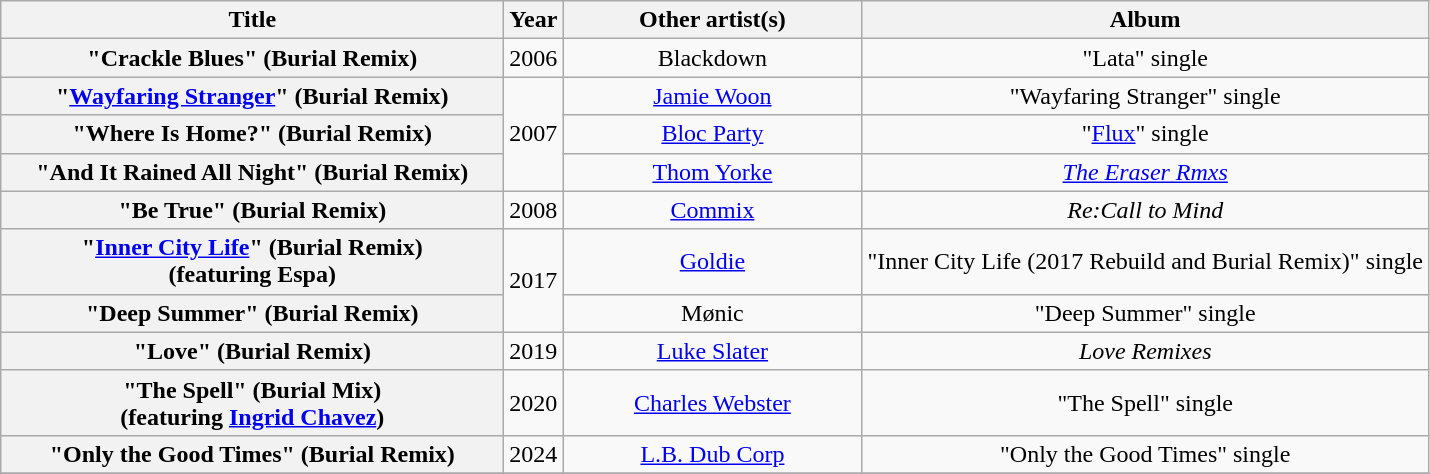<table class="wikitable plainrowheaders" style="text-align:center;" border="1">
<tr>
<th scope="col" style="width:20.5em;">Title</th>
<th scope="col">Year</th>
<th scope="col" style="width:12em;">Other artist(s)</th>
<th scope="col">Album</th>
</tr>
<tr>
<th scope="row">"Crackle Blues" (Burial Remix)</th>
<td>2006</td>
<td>Blackdown</td>
<td>"Lata" single</td>
</tr>
<tr>
<th scope="row">"<a href='#'>Wayfaring Stranger</a>" (Burial Remix)</th>
<td rowspan="3">2007</td>
<td><a href='#'>Jamie Woon</a></td>
<td>"Wayfaring Stranger" single</td>
</tr>
<tr>
<th scope="row">"Where Is Home?" (Burial Remix)</th>
<td><a href='#'>Bloc Party</a></td>
<td>"<a href='#'>Flux</a>" single</td>
</tr>
<tr>
<th scope="row">"And It Rained All Night" (Burial Remix)</th>
<td><a href='#'>Thom Yorke</a></td>
<td><em><a href='#'>The Eraser Rmxs</a></em></td>
</tr>
<tr>
<th scope="row">"Be True" (Burial Remix)</th>
<td>2008</td>
<td><a href='#'>Commix</a></td>
<td><em>Re:Call to Mind</em></td>
</tr>
<tr>
<th scope="row">"<a href='#'>Inner City Life</a>" (Burial Remix)<br><span>(featuring Espa)</span></th>
<td rowspan="2">2017</td>
<td><a href='#'>Goldie</a></td>
<td>"Inner City Life (2017 Rebuild and Burial Remix)" single</td>
</tr>
<tr>
<th scope="row">"Deep Summer" (Burial Remix)</th>
<td>Mønic</td>
<td>"Deep Summer" single</td>
</tr>
<tr>
<th scope="row">"Love" (Burial Remix)</th>
<td>2019</td>
<td><a href='#'>Luke Slater</a></td>
<td><em>Love Remixes</em></td>
</tr>
<tr>
<th scope="row">"The Spell" (Burial Mix)<br><span>(featuring <a href='#'>Ingrid Chavez</a>)</span></th>
<td>2020</td>
<td><a href='#'>Charles Webster</a></td>
<td>"The Spell" single</td>
</tr>
<tr>
<th scope="row">"Only the Good Times" (Burial Remix)</th>
<td>2024</td>
<td><a href='#'>L.B. Dub Corp</a></td>
<td>"Only the Good Times" single</td>
</tr>
<tr>
</tr>
</table>
